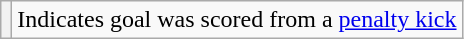<table class="wikitable plainrowheaders">
<tr>
<th scope=row style="text-align:center"></th>
<td>Indicates goal was scored from a <a href='#'>penalty kick</a></td>
</tr>
</table>
